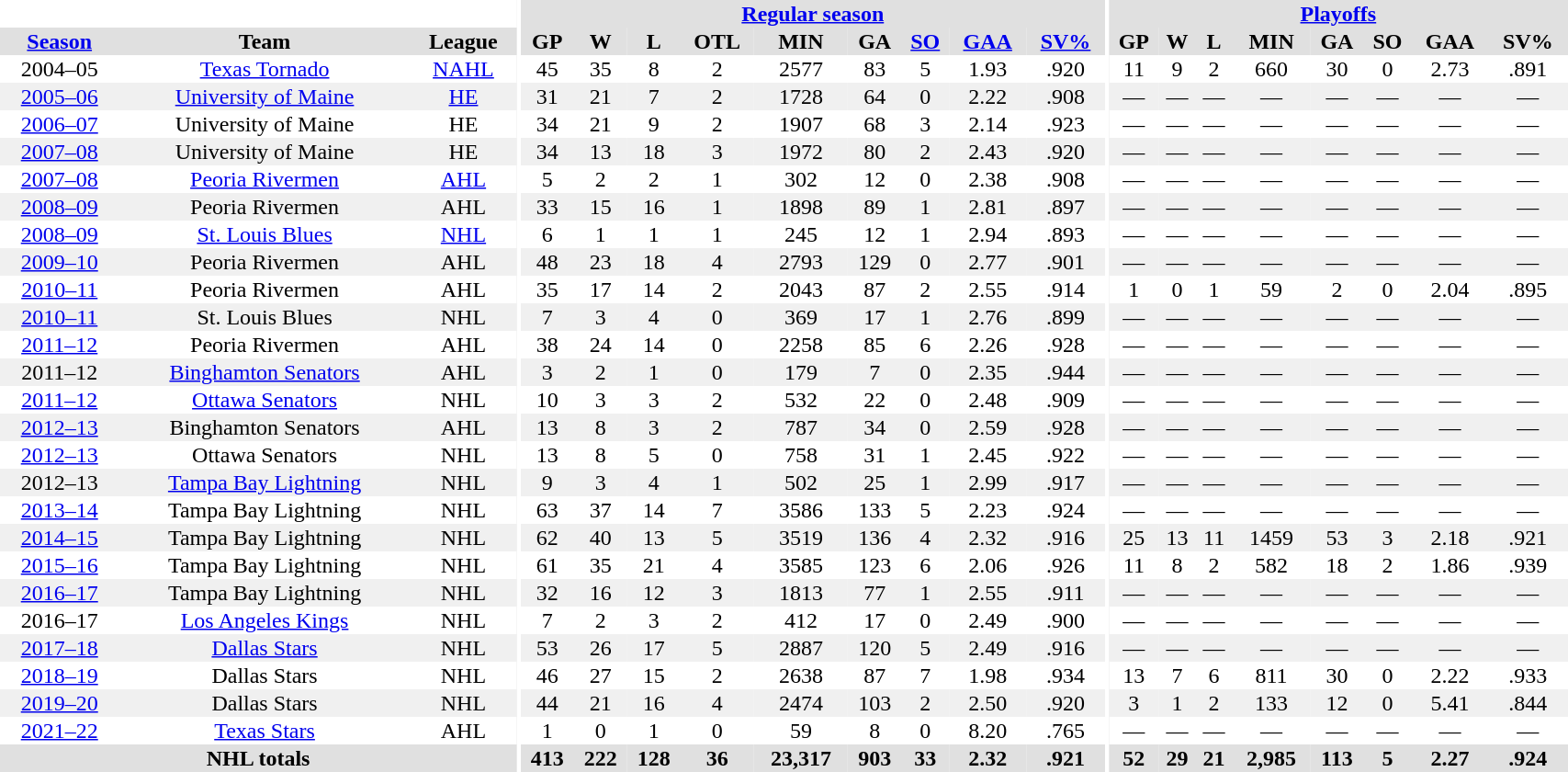<table border="0" cellpadding="1" cellspacing="0" style="width:90%; text-align:center;">
<tr bgcolor="#e0e0e0">
<th colspan="3" bgcolor="#ffffff"></th>
<th rowspan="99" bgcolor="#ffffff"></th>
<th colspan="9" bgcolor="#e0e0e0"><a href='#'>Regular season</a></th>
<th rowspan="99" bgcolor="#ffffff"></th>
<th colspan="8" bgcolor="#e0e0e0"><a href='#'>Playoffs</a></th>
</tr>
<tr bgcolor="#e0e0e0">
<th><a href='#'>Season</a></th>
<th>Team</th>
<th>League</th>
<th>GP</th>
<th>W</th>
<th>L</th>
<th>OTL</th>
<th>MIN</th>
<th>GA</th>
<th><a href='#'>SO</a></th>
<th><a href='#'>GAA</a></th>
<th><a href='#'>SV%</a></th>
<th>GP</th>
<th>W</th>
<th>L</th>
<th>MIN</th>
<th>GA</th>
<th>SO</th>
<th>GAA</th>
<th>SV%</th>
</tr>
<tr>
<td>2004–05</td>
<td><a href='#'>Texas Tornado</a></td>
<td><a href='#'>NAHL</a></td>
<td>45</td>
<td>35</td>
<td>8</td>
<td>2</td>
<td>2577</td>
<td>83</td>
<td>5</td>
<td>1.93</td>
<td>.920</td>
<td>11</td>
<td>9</td>
<td>2</td>
<td>660</td>
<td>30</td>
<td>0</td>
<td>2.73</td>
<td>.891</td>
</tr>
<tr bgcolor="#f0f0f0">
<td><a href='#'>2005–06</a></td>
<td><a href='#'>University of Maine</a></td>
<td><a href='#'>HE</a></td>
<td>31</td>
<td>21</td>
<td>7</td>
<td>2</td>
<td>1728</td>
<td>64</td>
<td>0</td>
<td>2.22</td>
<td>.908</td>
<td>—</td>
<td>—</td>
<td>—</td>
<td>—</td>
<td>—</td>
<td>—</td>
<td>—</td>
<td>—</td>
</tr>
<tr>
<td><a href='#'>2006–07</a></td>
<td>University of Maine</td>
<td>HE</td>
<td>34</td>
<td>21</td>
<td>9</td>
<td>2</td>
<td>1907</td>
<td>68</td>
<td>3</td>
<td>2.14</td>
<td>.923</td>
<td>—</td>
<td>—</td>
<td>—</td>
<td>—</td>
<td>—</td>
<td>—</td>
<td>—</td>
<td>—</td>
</tr>
<tr bgcolor="#f0f0f0">
<td><a href='#'>2007–08</a></td>
<td>University of Maine</td>
<td>HE</td>
<td>34</td>
<td>13</td>
<td>18</td>
<td>3</td>
<td>1972</td>
<td>80</td>
<td>2</td>
<td>2.43</td>
<td>.920</td>
<td>—</td>
<td>—</td>
<td>—</td>
<td>—</td>
<td>—</td>
<td>—</td>
<td>—</td>
<td>—</td>
</tr>
<tr>
<td><a href='#'>2007–08</a></td>
<td><a href='#'>Peoria Rivermen</a></td>
<td><a href='#'>AHL</a></td>
<td>5</td>
<td>2</td>
<td>2</td>
<td>1</td>
<td>302</td>
<td>12</td>
<td>0</td>
<td>2.38</td>
<td>.908</td>
<td>—</td>
<td>—</td>
<td>—</td>
<td>—</td>
<td>—</td>
<td>—</td>
<td>—</td>
<td>—</td>
</tr>
<tr bgcolor="#f0f0f0">
<td><a href='#'>2008–09</a></td>
<td>Peoria Rivermen</td>
<td>AHL</td>
<td>33</td>
<td>15</td>
<td>16</td>
<td>1</td>
<td>1898</td>
<td>89</td>
<td>1</td>
<td>2.81</td>
<td>.897</td>
<td>—</td>
<td>—</td>
<td>—</td>
<td>—</td>
<td>—</td>
<td>—</td>
<td>—</td>
<td>—</td>
</tr>
<tr>
<td><a href='#'>2008–09</a></td>
<td><a href='#'>St. Louis Blues</a></td>
<td><a href='#'>NHL</a></td>
<td>6</td>
<td>1</td>
<td>1</td>
<td>1</td>
<td>245</td>
<td>12</td>
<td>1</td>
<td>2.94</td>
<td>.893</td>
<td>—</td>
<td>—</td>
<td>—</td>
<td>—</td>
<td>—</td>
<td>—</td>
<td>—</td>
<td>—</td>
</tr>
<tr bgcolor="#f0f0f0">
<td><a href='#'>2009–10</a></td>
<td>Peoria Rivermen</td>
<td>AHL</td>
<td>48</td>
<td>23</td>
<td>18</td>
<td>4</td>
<td>2793</td>
<td>129</td>
<td>0</td>
<td>2.77</td>
<td>.901</td>
<td>—</td>
<td>—</td>
<td>—</td>
<td>—</td>
<td>—</td>
<td>—</td>
<td>—</td>
<td>—</td>
</tr>
<tr>
<td><a href='#'>2010–11</a></td>
<td>Peoria Rivermen</td>
<td>AHL</td>
<td>35</td>
<td>17</td>
<td>14</td>
<td>2</td>
<td>2043</td>
<td>87</td>
<td>2</td>
<td>2.55</td>
<td>.914</td>
<td>1</td>
<td>0</td>
<td>1</td>
<td>59</td>
<td>2</td>
<td>0</td>
<td>2.04</td>
<td>.895</td>
</tr>
<tr bgcolor="#f0f0f0">
<td><a href='#'>2010–11</a></td>
<td>St. Louis Blues</td>
<td>NHL</td>
<td>7</td>
<td>3</td>
<td>4</td>
<td>0</td>
<td>369</td>
<td>17</td>
<td>1</td>
<td>2.76</td>
<td>.899</td>
<td>—</td>
<td>—</td>
<td>—</td>
<td>—</td>
<td>—</td>
<td>—</td>
<td>—</td>
<td>—</td>
</tr>
<tr>
<td><a href='#'>2011–12</a></td>
<td>Peoria Rivermen</td>
<td>AHL</td>
<td>38</td>
<td>24</td>
<td>14</td>
<td>0</td>
<td>2258</td>
<td>85</td>
<td>6</td>
<td>2.26</td>
<td>.928</td>
<td>—</td>
<td>—</td>
<td>—</td>
<td>—</td>
<td>—</td>
<td>—</td>
<td>—</td>
<td>—</td>
</tr>
<tr bgcolor="#f0f0f0">
<td>2011–12</td>
<td><a href='#'>Binghamton Senators</a></td>
<td>AHL</td>
<td>3</td>
<td>2</td>
<td>1</td>
<td>0</td>
<td>179</td>
<td>7</td>
<td>0</td>
<td>2.35</td>
<td>.944</td>
<td>—</td>
<td>—</td>
<td>—</td>
<td>—</td>
<td>—</td>
<td>—</td>
<td>—</td>
<td>—</td>
</tr>
<tr>
<td><a href='#'>2011–12</a></td>
<td><a href='#'>Ottawa Senators</a></td>
<td>NHL</td>
<td>10</td>
<td>3</td>
<td>3</td>
<td>2</td>
<td>532</td>
<td>22</td>
<td>0</td>
<td>2.48</td>
<td>.909</td>
<td>—</td>
<td>—</td>
<td>—</td>
<td>—</td>
<td>—</td>
<td>—</td>
<td>—</td>
<td>—</td>
</tr>
<tr bgcolor="#f0f0f0">
<td><a href='#'>2012–13</a></td>
<td>Binghamton Senators</td>
<td>AHL</td>
<td>13</td>
<td>8</td>
<td>3</td>
<td>2</td>
<td>787</td>
<td>34</td>
<td>0</td>
<td>2.59</td>
<td>.928</td>
<td>—</td>
<td>—</td>
<td>—</td>
<td>—</td>
<td>—</td>
<td>—</td>
<td>—</td>
<td>—</td>
</tr>
<tr>
<td><a href='#'>2012–13</a></td>
<td>Ottawa Senators</td>
<td>NHL</td>
<td>13</td>
<td>8</td>
<td>5</td>
<td>0</td>
<td>758</td>
<td>31</td>
<td>1</td>
<td>2.45</td>
<td>.922</td>
<td>—</td>
<td>—</td>
<td>—</td>
<td>—</td>
<td>—</td>
<td>—</td>
<td>—</td>
<td>—</td>
</tr>
<tr bgcolor="#f0f0f0">
<td>2012–13</td>
<td><a href='#'>Tampa Bay Lightning</a></td>
<td>NHL</td>
<td>9</td>
<td>3</td>
<td>4</td>
<td>1</td>
<td>502</td>
<td>25</td>
<td>1</td>
<td>2.99</td>
<td>.917</td>
<td>—</td>
<td>—</td>
<td>—</td>
<td>—</td>
<td>—</td>
<td>—</td>
<td>—</td>
<td>—</td>
</tr>
<tr>
<td><a href='#'>2013–14</a></td>
<td>Tampa Bay Lightning</td>
<td>NHL</td>
<td>63</td>
<td>37</td>
<td>14</td>
<td>7</td>
<td>3586</td>
<td>133</td>
<td>5</td>
<td>2.23</td>
<td>.924</td>
<td>—</td>
<td>—</td>
<td>—</td>
<td>—</td>
<td>—</td>
<td>—</td>
<td>—</td>
<td>—</td>
</tr>
<tr bgcolor="#f0f0f0">
<td><a href='#'>2014–15</a></td>
<td>Tampa Bay Lightning</td>
<td>NHL</td>
<td>62</td>
<td>40</td>
<td>13</td>
<td>5</td>
<td>3519</td>
<td>136</td>
<td>4</td>
<td>2.32</td>
<td>.916</td>
<td>25</td>
<td>13</td>
<td>11</td>
<td>1459</td>
<td>53</td>
<td>3</td>
<td>2.18</td>
<td>.921</td>
</tr>
<tr>
<td><a href='#'>2015–16</a></td>
<td>Tampa Bay Lightning</td>
<td>NHL</td>
<td>61</td>
<td>35</td>
<td>21</td>
<td>4</td>
<td>3585</td>
<td>123</td>
<td>6</td>
<td>2.06</td>
<td>.926</td>
<td>11</td>
<td>8</td>
<td>2</td>
<td>582</td>
<td>18</td>
<td>2</td>
<td>1.86</td>
<td>.939</td>
</tr>
<tr bgcolor="#f0f0f0">
<td><a href='#'>2016–17</a></td>
<td>Tampa Bay Lightning</td>
<td>NHL</td>
<td>32</td>
<td>16</td>
<td>12</td>
<td>3</td>
<td>1813</td>
<td>77</td>
<td>1</td>
<td>2.55</td>
<td>.911</td>
<td>—</td>
<td>—</td>
<td>—</td>
<td>—</td>
<td>—</td>
<td>—</td>
<td>—</td>
<td>—</td>
</tr>
<tr>
<td>2016–17</td>
<td><a href='#'>Los Angeles Kings</a></td>
<td>NHL</td>
<td>7</td>
<td>2</td>
<td>3</td>
<td>2</td>
<td>412</td>
<td>17</td>
<td>0</td>
<td>2.49</td>
<td>.900</td>
<td>—</td>
<td>—</td>
<td>—</td>
<td>—</td>
<td>—</td>
<td>—</td>
<td>—</td>
<td>—</td>
</tr>
<tr bgcolor="#f0f0f0">
<td><a href='#'>2017–18</a></td>
<td><a href='#'>Dallas Stars</a></td>
<td>NHL</td>
<td>53</td>
<td>26</td>
<td>17</td>
<td>5</td>
<td>2887</td>
<td>120</td>
<td>5</td>
<td>2.49</td>
<td>.916</td>
<td>—</td>
<td>—</td>
<td>—</td>
<td>—</td>
<td>—</td>
<td>—</td>
<td>—</td>
<td>—</td>
</tr>
<tr>
<td><a href='#'>2018–19</a></td>
<td>Dallas Stars</td>
<td>NHL</td>
<td>46</td>
<td>27</td>
<td>15</td>
<td>2</td>
<td>2638</td>
<td>87</td>
<td>7</td>
<td>1.98</td>
<td>.934</td>
<td>13</td>
<td>7</td>
<td>6</td>
<td>811</td>
<td>30</td>
<td>0</td>
<td>2.22</td>
<td>.933</td>
</tr>
<tr bgcolor="#f0f0f0">
<td><a href='#'>2019–20</a></td>
<td>Dallas Stars</td>
<td>NHL</td>
<td>44</td>
<td>21</td>
<td>16</td>
<td>4</td>
<td>2474</td>
<td>103</td>
<td>2</td>
<td>2.50</td>
<td>.920</td>
<td>3</td>
<td>1</td>
<td>2</td>
<td>133</td>
<td>12</td>
<td>0</td>
<td>5.41</td>
<td>.844</td>
</tr>
<tr>
<td><a href='#'>2021–22</a></td>
<td><a href='#'>Texas Stars</a></td>
<td>AHL</td>
<td>1</td>
<td>0</td>
<td>1</td>
<td>0</td>
<td>59</td>
<td>8</td>
<td>0</td>
<td>8.20</td>
<td>.765</td>
<td>—</td>
<td>—</td>
<td>—</td>
<td>—</td>
<td>—</td>
<td>—</td>
<td>—</td>
<td>—</td>
</tr>
<tr bgcolor="#e0e0e0">
<th colspan=3>NHL totals</th>
<th>413</th>
<th>222</th>
<th>128</th>
<th>36</th>
<th>23,317</th>
<th>903</th>
<th>33</th>
<th>2.32</th>
<th>.921</th>
<th>52</th>
<th>29</th>
<th>21</th>
<th>2,985</th>
<th>113</th>
<th>5</th>
<th>2.27</th>
<th>.924</th>
</tr>
</table>
